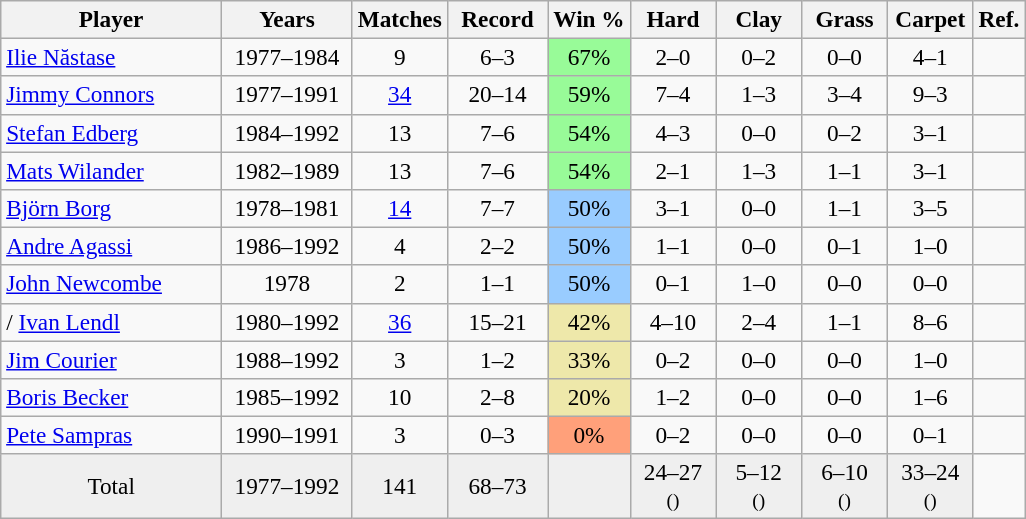<table class="wikitable sortable" style=font-size:97%;text-align:center>
<tr>
<th width=140>Player</th>
<th width=80>Years</th>
<th>Matches</th>
<th width=60 data-sort-type=number>Record</th>
<th>Win %</th>
<th width=50 data-sort-type=number>Hard</th>
<th width=50 data-sort-type=number>Clay</th>
<th width=50 data-sort-type=number>Grass</th>
<th width=50 data-sort-type=number>Carpet</th>
<th>Ref.</th>
</tr>
<tr>
<td align=left> <a href='#'>Ilie Năstase</a></td>
<td>1977–1984</td>
<td>9</td>
<td>6–3</td>
<td bgcolor=98fb98>67%</td>
<td>2–0</td>
<td>0–2</td>
<td>0–0</td>
<td>4–1</td>
<td></td>
</tr>
<tr>
<td align=left> <a href='#'>Jimmy Connors</a></td>
<td>1977–1991</td>
<td><a href='#'>34</a></td>
<td>20–14</td>
<td bgcolor=98fb98>59%</td>
<td>7–4</td>
<td>1–3</td>
<td>3–4</td>
<td>9–3</td>
<td></td>
</tr>
<tr>
<td align=left> <a href='#'>Stefan Edberg</a></td>
<td>1984–1992</td>
<td>13</td>
<td>7–6</td>
<td bgcolor=98fb98>54%</td>
<td>4–3</td>
<td>0–0</td>
<td>0–2</td>
<td>3–1</td>
<td></td>
</tr>
<tr>
<td align=left> <a href='#'>Mats Wilander</a></td>
<td>1982–1989</td>
<td>13</td>
<td>7–6</td>
<td bgcolor=98fb98>54%</td>
<td>2–1</td>
<td>1–3</td>
<td>1–1</td>
<td>3–1</td>
<td></td>
</tr>
<tr>
<td align=left> <a href='#'>Björn Borg</a></td>
<td>1978–1981</td>
<td><a href='#'>14</a></td>
<td>7–7</td>
<td bgcolor=99ccff>50%</td>
<td>3–1</td>
<td>0–0</td>
<td>1–1</td>
<td>3–5</td>
<td></td>
</tr>
<tr>
<td align=left> <a href='#'>Andre Agassi</a></td>
<td>1986–1992</td>
<td>4</td>
<td>2–2</td>
<td bgcolor=99ccff>50%</td>
<td>1–1</td>
<td>0–0</td>
<td>0–1</td>
<td>1–0</td>
<td></td>
</tr>
<tr>
<td align=left> <a href='#'>John Newcombe</a></td>
<td>1978</td>
<td>2</td>
<td>1–1</td>
<td bgcolor=99ccff>50%</td>
<td>0–1</td>
<td>1–0</td>
<td>0–0</td>
<td>0–0</td>
<td></td>
</tr>
<tr>
<td align=left>/ <a href='#'>Ivan Lendl</a></td>
<td>1980–1992</td>
<td><a href='#'>36</a></td>
<td>15–21</td>
<td bgcolor=eee8AA>42%</td>
<td>4–10</td>
<td>2–4</td>
<td>1–1</td>
<td>8–6</td>
<td></td>
</tr>
<tr>
<td align=left> <a href='#'>Jim Courier</a></td>
<td>1988–1992</td>
<td>3</td>
<td>1–2</td>
<td bgcolor=eee8aa>33%</td>
<td>0–2</td>
<td>0–0</td>
<td>0–0</td>
<td>1–0</td>
<td></td>
</tr>
<tr>
<td align=left> <a href='#'>Boris Becker</a></td>
<td>1985–1992</td>
<td>10</td>
<td>2–8</td>
<td bgcolor=eee8aa>20%</td>
<td>1–2</td>
<td>0–0</td>
<td>0–0</td>
<td>1–6</td>
<td></td>
</tr>
<tr>
<td align=left> <a href='#'>Pete Sampras</a></td>
<td>1990–1991</td>
<td>3</td>
<td>0–3</td>
<td bgcolor=ffa07a>0%</td>
<td>0–2</td>
<td>0–0</td>
<td>0–0</td>
<td>0–1</td>
<td></td>
</tr>
<tr bgcolor=efefef class=sortbottom>
<td>Total</td>
<td>1977–1992</td>
<td>141</td>
<td>68–73</td>
<td></td>
<td>24–27 <br><small>()</small></td>
<td>5–12 <br><small>()</small></td>
<td>6–10 <br><small>()</small></td>
<td>33–24 <br><small>()</small></td>
</tr>
</table>
